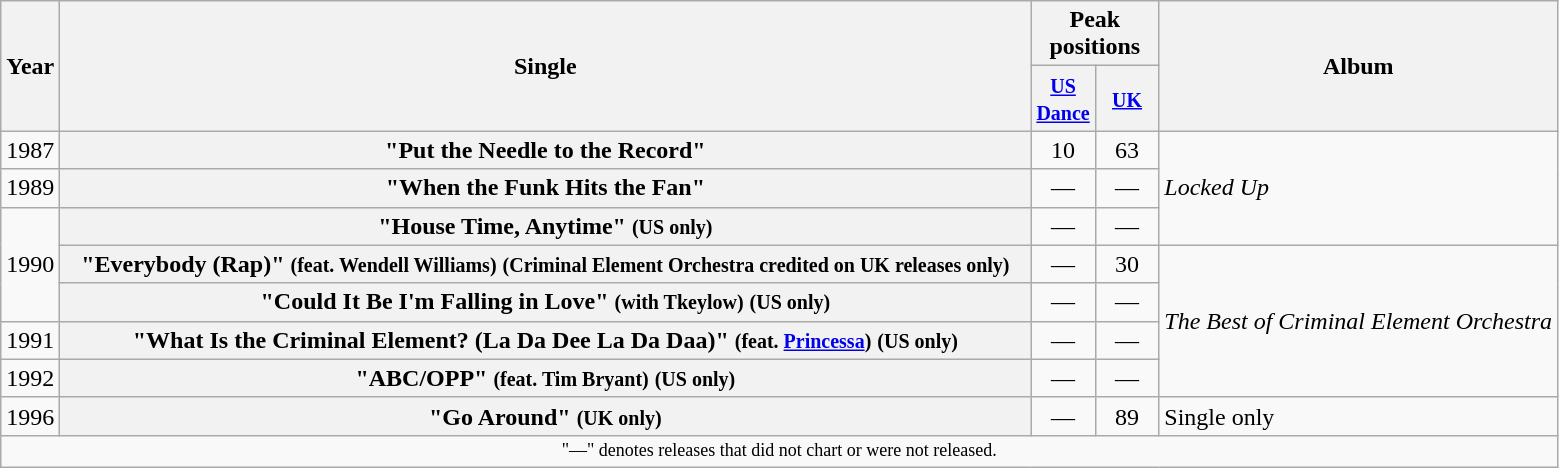<table class="wikitable plainrowheaders" style="text-align:center;">
<tr>
<th rowspan="2">Year</th>
<th rowspan="2" style="width:40em;">Single</th>
<th colspan="2">Peak positions</th>
<th rowspan="2">Album</th>
</tr>
<tr>
<th width="35"><small><a href='#'>US Dance</a></small><br></th>
<th width="35"><small><a href='#'>UK</a></small><br></th>
</tr>
<tr>
<td rowspan="1">1987</td>
<th scope="row">"Put the Needle to the Record"</th>
<td>10</td>
<td>63</td>
<td align="left" rowspan="3"><em>Locked Up</em></td>
</tr>
<tr>
<td rowspan="1">1989</td>
<th scope="row">"When the Funk Hits the Fan"</th>
<td>—</td>
<td>—</td>
</tr>
<tr>
<td rowspan="3">1990</td>
<th scope="row">"House Time, Anytime" <small>(US only)</small></th>
<td>—</td>
<td>—</td>
</tr>
<tr>
<th scope="row">"Everybody (Rap)" <small>(feat. Wendell Williams)</small> <small>(Criminal Element Orchestra credited on UK releases only)</small></th>
<td>—</td>
<td>30</td>
<td align="left" rowspan="4"><em>The Best of Criminal Element Orchestra</em></td>
</tr>
<tr>
<th scope="row">"Could It Be I'm Falling in Love" <small>(with Tkeylow)</small> <small>(US only)</small></th>
<td>—</td>
<td>—</td>
</tr>
<tr>
<td rowspan="1">1991</td>
<th scope="row">"What Is the Criminal Element? (La Da Dee La Da Daa)" <small>(feat. <a href='#'>Princessa</a>)</small> <small>(US only)</small></th>
<td>—</td>
<td>—</td>
</tr>
<tr>
<td rowspan="1">1992</td>
<th scope="row">"ABC/OPP" <small>(feat. Tim Bryant)</small> <small>(US only)</small></th>
<td>—</td>
<td>—</td>
</tr>
<tr>
<td rowspan="1">1996</td>
<th scope="row">"Go Around" <small>(UK only)</small></th>
<td>—</td>
<td>89</td>
<td align="left" rowspan="1">Single only</td>
</tr>
<tr>
<td align="center" colspan="13" style="font-size:9pt">"—" denotes releases that did not chart or were not released.</td>
</tr>
</table>
